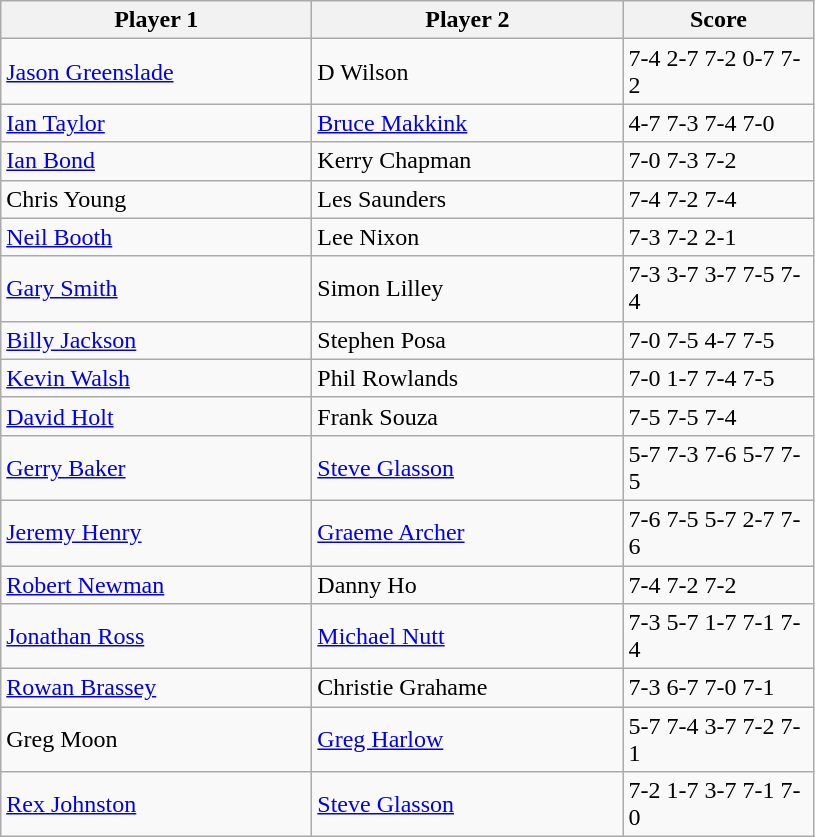<table class="wikitable" style="font-size: 100%">
<tr>
<th width=200>Player 1</th>
<th width=200>Player 2</th>
<th width=120>Score</th>
</tr>
<tr>
<td> <a href='#'>Jason Greenslade</a></td>
<td> D Wilson</td>
<td>7-4 2-7 7-2 0-7 7-2</td>
</tr>
<tr>
<td> <a href='#'>Ian Taylor</a></td>
<td> <a href='#'>Bruce Makkink</a></td>
<td>4-7 7-3 7-4 7-0</td>
</tr>
<tr>
<td> <a href='#'>Ian Bond</a></td>
<td> Kerry Chapman</td>
<td>7-0 7-3 7-2</td>
</tr>
<tr>
<td> Chris Young</td>
<td> Les Saunders</td>
<td>7-4 7-2 7-4</td>
</tr>
<tr>
<td> <a href='#'>Neil Booth</a></td>
<td> Lee Nixon</td>
<td>7-3 7-2 2-1</td>
</tr>
<tr>
<td> <a href='#'>Gary Smith</a></td>
<td> Simon Lilley</td>
<td>7-3 3-7 3-7 7-5 7-4</td>
</tr>
<tr>
<td> <a href='#'>Billy Jackson</a></td>
<td> Stephen Posa</td>
<td>7-0 7-5 4-7 7-5</td>
</tr>
<tr>
<td> <a href='#'>Kevin Walsh</a></td>
<td> Phil Rowlands</td>
<td>7-0 1-7 7-4 7-5</td>
</tr>
<tr>
<td> <a href='#'>David Holt</a></td>
<td> Frank Souza</td>
<td>7-5 7-5 7-4</td>
</tr>
<tr>
<td> <a href='#'>Gerry Baker</a></td>
<td> <a href='#'>Steve Glasson</a></td>
<td>5-7 7-3 7-6 5-7 7-5</td>
</tr>
<tr>
<td> <a href='#'>Jeremy Henry</a></td>
<td> <a href='#'>Graeme Archer</a></td>
<td>7-6 7-5 5-7 2-7 7-6</td>
</tr>
<tr>
<td> <a href='#'>Robert Newman</a></td>
<td> Danny Ho</td>
<td>7-4 7-2 7-2</td>
</tr>
<tr>
<td> <a href='#'>Jonathan Ross</a></td>
<td> <a href='#'>Michael Nutt</a></td>
<td>7-3 5-7 1-7 7-1 7-4</td>
</tr>
<tr>
<td> <a href='#'>Rowan Brassey</a></td>
<td> Christie Grahame</td>
<td>7-3 6-7 7-0 7-1</td>
</tr>
<tr>
<td> Greg Moon</td>
<td> <a href='#'>Greg Harlow</a></td>
<td>5-7 7-4 3-7 7-2 7-1</td>
</tr>
<tr>
<td> <a href='#'>Rex Johnston</a></td>
<td> <a href='#'>Steve Glasson</a></td>
<td>7-2 1-7 3-7 7-1 7-0</td>
</tr>
</table>
